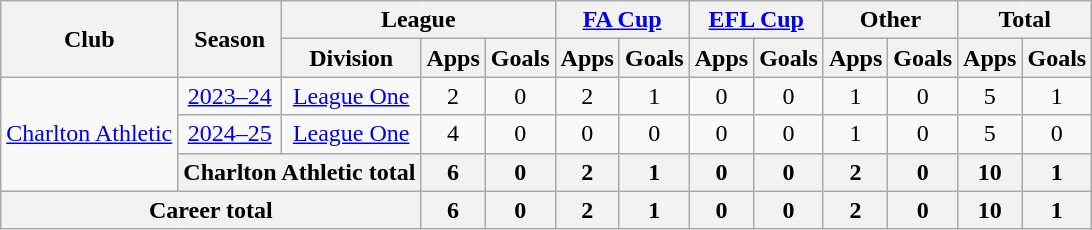<table class="wikitable" style="text-align: center;">
<tr>
<th rowspan="2">Club</th>
<th rowspan="2">Season</th>
<th colspan="3">League</th>
<th colspan="2"><a href='#'>FA Cup</a></th>
<th colspan="2"><a href='#'>EFL Cup</a></th>
<th colspan="2">Other</th>
<th colspan="2">Total</th>
</tr>
<tr>
<th>Division</th>
<th>Apps</th>
<th>Goals</th>
<th>Apps</th>
<th>Goals</th>
<th>Apps</th>
<th>Goals</th>
<th>Apps</th>
<th>Goals</th>
<th>Apps</th>
<th>Goals</th>
</tr>
<tr>
<td rowspan="3"><a href='#'>Charlton Athletic</a></td>
<td><a href='#'>2023–24</a></td>
<td><a href='#'>League One</a></td>
<td>2</td>
<td>0</td>
<td>2</td>
<td>1</td>
<td>0</td>
<td>0</td>
<td>1</td>
<td>0</td>
<td>5</td>
<td>1</td>
</tr>
<tr>
<td><a href='#'>2024–25</a></td>
<td><a href='#'>League One</a></td>
<td>4</td>
<td>0</td>
<td>0</td>
<td>0</td>
<td>0</td>
<td>0</td>
<td>1</td>
<td>0</td>
<td>5</td>
<td>0</td>
</tr>
<tr>
<th colspan=2>Charlton Athletic total</th>
<th>6</th>
<th>0</th>
<th>2</th>
<th>1</th>
<th>0</th>
<th>0</th>
<th>2</th>
<th>0</th>
<th>10</th>
<th>1</th>
</tr>
<tr>
<th colspan="3">Career total</th>
<th>6</th>
<th>0</th>
<th>2</th>
<th>1</th>
<th>0</th>
<th>0</th>
<th>2</th>
<th>0</th>
<th>10</th>
<th>1</th>
</tr>
</table>
